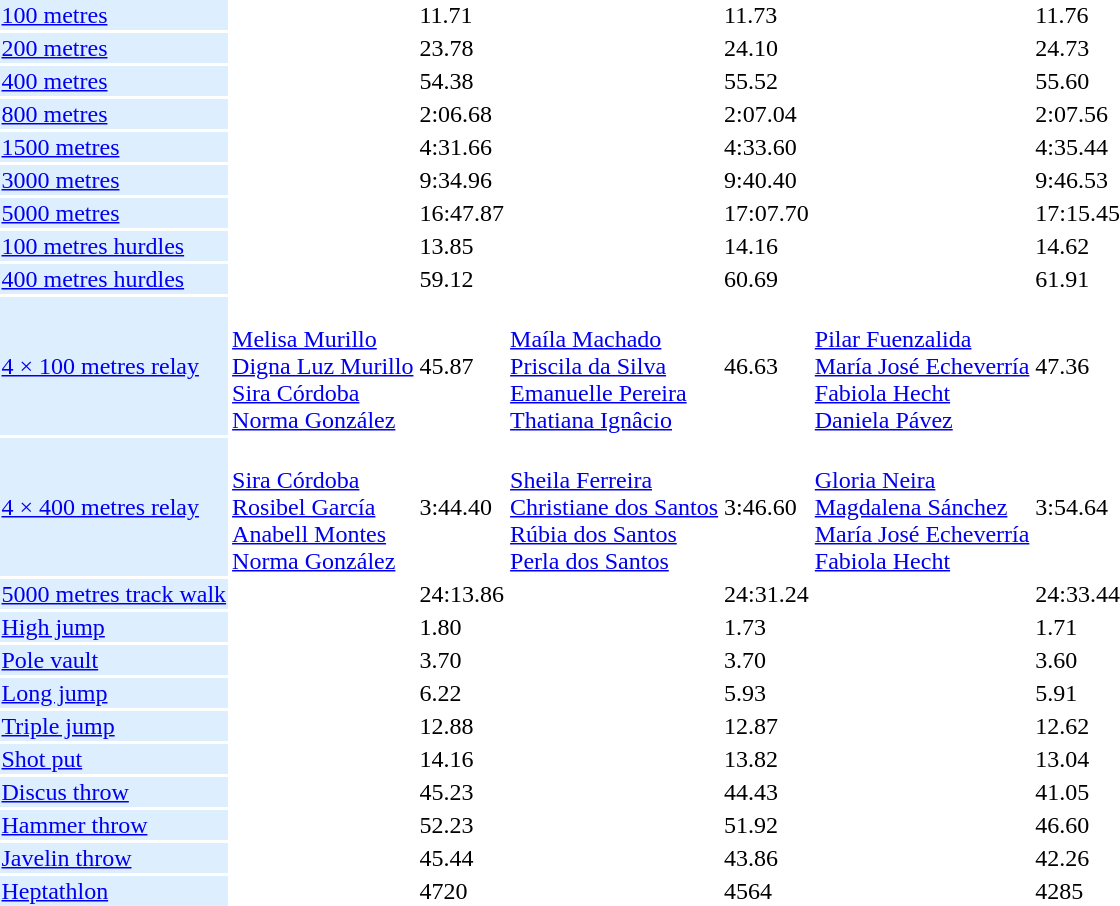<table>
<tr>
<td bgcolor = DDEEFF><a href='#'>100 metres</a></td>
<td></td>
<td>11.71</td>
<td></td>
<td>11.73</td>
<td></td>
<td>11.76</td>
</tr>
<tr>
<td bgcolor = DDEEFF><a href='#'>200 metres</a></td>
<td></td>
<td>23.78</td>
<td></td>
<td>24.10</td>
<td></td>
<td>24.73</td>
</tr>
<tr>
<td bgcolor = DDEEFF><a href='#'>400 metres</a></td>
<td></td>
<td>54.38</td>
<td></td>
<td>55.52</td>
<td></td>
<td>55.60</td>
</tr>
<tr>
<td bgcolor = DDEEFF><a href='#'>800 metres</a></td>
<td></td>
<td>2:06.68</td>
<td></td>
<td>2:07.04</td>
<td></td>
<td>2:07.56</td>
</tr>
<tr>
<td bgcolor = DDEEFF><a href='#'>1500 metres</a></td>
<td></td>
<td>4:31.66</td>
<td></td>
<td>4:33.60</td>
<td></td>
<td>4:35.44</td>
</tr>
<tr>
<td bgcolor = DDEEFF><a href='#'>3000 metres</a></td>
<td></td>
<td>9:34.96</td>
<td></td>
<td>9:40.40</td>
<td></td>
<td>9:46.53</td>
</tr>
<tr>
<td bgcolor = DDEEFF><a href='#'>5000 metres</a></td>
<td></td>
<td>16:47.87</td>
<td></td>
<td>17:07.70</td>
<td></td>
<td>17:15.45</td>
</tr>
<tr>
<td bgcolor = DDEEFF><a href='#'>100 metres hurdles</a></td>
<td></td>
<td>13.85</td>
<td></td>
<td>14.16</td>
<td></td>
<td>14.62</td>
</tr>
<tr>
<td bgcolor = DDEEFF><a href='#'>400 metres hurdles</a></td>
<td></td>
<td>59.12</td>
<td></td>
<td>60.69</td>
<td></td>
<td>61.91</td>
</tr>
<tr>
<td bgcolor = DDEEFF><a href='#'>4 × 100 metres relay</a></td>
<td><br><a href='#'>Melisa Murillo</a><br><a href='#'>Digna Luz Murillo</a><br><a href='#'>Sira Córdoba</a><br><a href='#'>Norma González</a></td>
<td>45.87</td>
<td><br><a href='#'>Maíla Machado</a><br><a href='#'>Priscila da Silva</a><br><a href='#'>Emanuelle Pereira</a><br><a href='#'>Thatiana Ignâcio</a></td>
<td>46.63</td>
<td><br><a href='#'>Pilar Fuenzalida</a><br><a href='#'>María José Echeverría</a><br><a href='#'>Fabiola Hecht</a><br><a href='#'>Daniela Pávez</a></td>
<td>47.36</td>
</tr>
<tr>
<td bgcolor = DDEEFF><a href='#'>4 × 400 metres relay</a></td>
<td><br><a href='#'>Sira Córdoba</a><br><a href='#'>Rosibel García</a><br><a href='#'>Anabell Montes</a><br><a href='#'>Norma González</a></td>
<td>3:44.40</td>
<td><br><a href='#'>Sheila Ferreira</a><br><a href='#'>Christiane dos Santos</a><br><a href='#'>Rúbia dos Santos</a><br><a href='#'>Perla dos Santos</a></td>
<td>3:46.60</td>
<td><br><a href='#'>Gloria Neira</a><br><a href='#'>Magdalena Sánchez</a><br><a href='#'>María José Echeverría</a><br><a href='#'>Fabiola Hecht</a></td>
<td>3:54.64</td>
</tr>
<tr>
<td bgcolor = DDEEFF><a href='#'>5000 metres track walk</a></td>
<td></td>
<td>24:13.86</td>
<td></td>
<td>24:31.24</td>
<td></td>
<td>24:33.44</td>
</tr>
<tr>
<td bgcolor = DDEEFF><a href='#'>High jump</a></td>
<td></td>
<td>1.80</td>
<td></td>
<td>1.73</td>
<td></td>
<td>1.71</td>
</tr>
<tr>
<td bgcolor = DDEEFF><a href='#'>Pole vault</a></td>
<td></td>
<td>3.70</td>
<td></td>
<td>3.70</td>
<td></td>
<td>3.60</td>
</tr>
<tr>
<td bgcolor = DDEEFF><a href='#'>Long jump</a></td>
<td></td>
<td>6.22</td>
<td></td>
<td>5.93</td>
<td></td>
<td>5.91</td>
</tr>
<tr>
<td bgcolor = DDEEFF><a href='#'>Triple jump</a></td>
<td></td>
<td>12.88</td>
<td></td>
<td>12.87</td>
<td></td>
<td>12.62</td>
</tr>
<tr>
<td bgcolor = DDEEFF><a href='#'>Shot put</a></td>
<td></td>
<td>14.16</td>
<td></td>
<td>13.82</td>
<td></td>
<td>13.04</td>
</tr>
<tr>
<td bgcolor = DDEEFF><a href='#'>Discus throw</a></td>
<td></td>
<td>45.23</td>
<td></td>
<td>44.43</td>
<td></td>
<td>41.05</td>
</tr>
<tr>
<td bgcolor = DDEEFF><a href='#'>Hammer throw</a></td>
<td></td>
<td>52.23</td>
<td></td>
<td>51.92</td>
<td></td>
<td>46.60</td>
</tr>
<tr>
<td bgcolor = DDEEFF><a href='#'>Javelin throw</a></td>
<td></td>
<td>45.44</td>
<td></td>
<td>43.86</td>
<td></td>
<td>42.26</td>
</tr>
<tr>
<td bgcolor = DDEEFF><a href='#'>Heptathlon</a></td>
<td></td>
<td>4720</td>
<td></td>
<td>4564</td>
<td></td>
<td>4285</td>
</tr>
</table>
